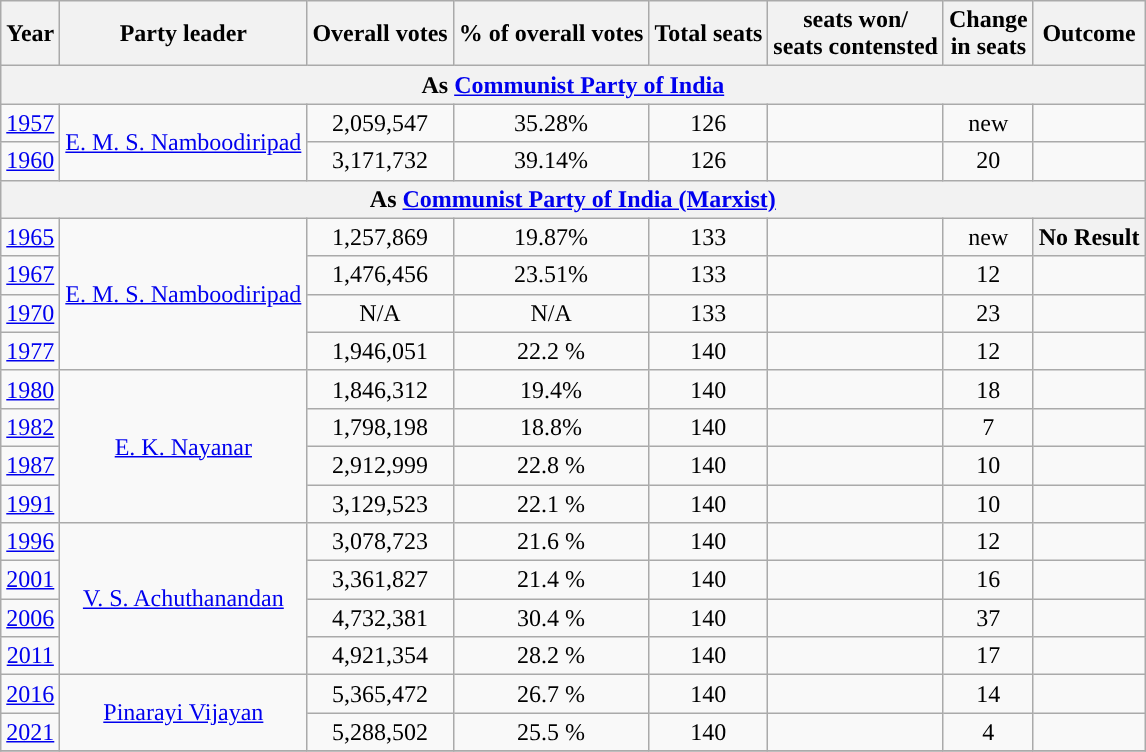<table class="wikitable sortable" style="text-align:center;">
<tr>
<th Style="background-color:">Year</th>
<th Style="background-color:">Party leader</th>
<th Style="background-color:">Overall votes</th>
<th Style="background-color:">% of overall votes</th>
<th Style="background-color:">Total seats</th>
<th Style="background-color:">seats won/<br>seats contensted</th>
<th Style="background-color:">Change<br>in seats</th>
<th Style="background-color:">Outcome</th>
</tr>
<tr>
<th colspan=11>As <a href='#'>Communist Party of India</a></th>
</tr>
<tr>
<td><a href='#'>1957</a></td>
<td rowspan="2"><a href='#'>E. M. S. Namboodiripad</a></td>
<td>2,059,547</td>
<td>35.28%</td>
<td>126</td>
<td></td>
<td> new</td>
<td></td>
</tr>
<tr>
<td><a href='#'>1960</a></td>
<td>3,171,732</td>
<td>39.14%</td>
<td>126</td>
<td></td>
<td> 20</td>
<td></td>
</tr>
<tr>
<th colspan=11>As <a href='#'>Communist Party of India (Marxist)</a></th>
</tr>
<tr>
<td><a href='#'>1965</a></td>
<td rowspan="4"><a href='#'>E. M. S. Namboodiripad</a></td>
<td>1,257,869</td>
<td>19.87%</td>
<td>133</td>
<td></td>
<td> new</td>
<th>No Result</th>
</tr>
<tr>
<td><a href='#'>1967</a></td>
<td>1,476,456</td>
<td>23.51%</td>
<td>133</td>
<td></td>
<td> 12</td>
<td></td>
</tr>
<tr>
<td><a href='#'>1970</a></td>
<td>N/A</td>
<td>N/A</td>
<td>133</td>
<td></td>
<td> 23</td>
<td></td>
</tr>
<tr>
<td><a href='#'>1977</a></td>
<td>1,946,051</td>
<td>22.2 %</td>
<td>140</td>
<td></td>
<td>12</td>
<td></td>
</tr>
<tr>
<td><a href='#'>1980</a></td>
<td rowspan="4"><a href='#'>E. K. Nayanar</a></td>
<td>1,846,312</td>
<td>19.4%</td>
<td>140</td>
<td></td>
<td>18</td>
<td></td>
</tr>
<tr>
<td><a href='#'>1982</a></td>
<td>1,798,198</td>
<td>18.8%</td>
<td>140</td>
<td></td>
<td> 7</td>
<td></td>
</tr>
<tr>
<td><a href='#'>1987</a></td>
<td>2,912,999</td>
<td>22.8 %</td>
<td>140</td>
<td></td>
<td> 10</td>
<td></td>
</tr>
<tr>
<td><a href='#'>1991</a></td>
<td>3,129,523</td>
<td>22.1 %</td>
<td>140</td>
<td></td>
<td> 10</td>
<td></td>
</tr>
<tr>
<td><a href='#'>1996</a></td>
<td rowspan="4"><a href='#'>V. S. Achuthanandan</a></td>
<td>3,078,723</td>
<td>21.6 %</td>
<td>140</td>
<td></td>
<td> 12</td>
<td></td>
</tr>
<tr>
<td><a href='#'>2001</a></td>
<td>3,361,827</td>
<td>21.4 %</td>
<td>140</td>
<td></td>
<td> 16</td>
<td></td>
</tr>
<tr>
<td><a href='#'>2006</a></td>
<td>4,732,381</td>
<td>30.4 %</td>
<td>140</td>
<td></td>
<td> 37</td>
<td></td>
</tr>
<tr>
<td><a href='#'>2011</a></td>
<td>4,921,354</td>
<td>28.2 %</td>
<td>140</td>
<td></td>
<td>17</td>
<td></td>
</tr>
<tr>
<td><a href='#'>2016</a></td>
<td rowspan="2"><a href='#'>Pinarayi Vijayan</a></td>
<td>5,365,472</td>
<td>26.7 %</td>
<td>140</td>
<td></td>
<td> 14</td>
<td></td>
</tr>
<tr>
<td><a href='#'>2021</a></td>
<td>5,288,502</td>
<td>25.5 %</td>
<td>140</td>
<td></td>
<td> 4</td>
<td></td>
</tr>
<tr>
</tr>
</table>
